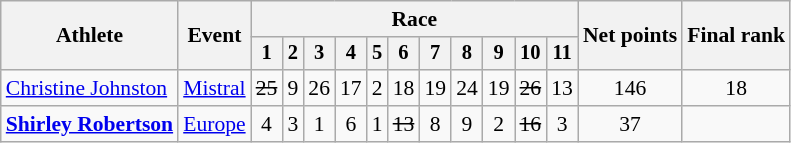<table class="wikitable" style="font-size:90%">
<tr>
<th rowspan="2">Athlete</th>
<th rowspan="2">Event</th>
<th colspan=11>Race</th>
<th rowspan=2>Net points</th>
<th rowspan=2>Final rank</th>
</tr>
<tr style="font-size:95%">
<th>1</th>
<th>2</th>
<th>3</th>
<th>4</th>
<th>5</th>
<th>6</th>
<th>7</th>
<th>8</th>
<th>9</th>
<th>10</th>
<th>11</th>
</tr>
<tr align=center>
<td align=left><a href='#'>Christine Johnston</a></td>
<td align=left><a href='#'>Mistral</a></td>
<td><s>25</s></td>
<td>9</td>
<td>26</td>
<td>17</td>
<td>2</td>
<td>18</td>
<td>19</td>
<td>24</td>
<td>19</td>
<td><s>26</s></td>
<td>13</td>
<td>146</td>
<td>18</td>
</tr>
<tr align=center>
<td align=left><strong><a href='#'>Shirley Robertson</a></strong></td>
<td align=left><a href='#'>Europe</a></td>
<td>4</td>
<td>3</td>
<td>1</td>
<td>6</td>
<td>1</td>
<td><s>13</s></td>
<td>8</td>
<td>9</td>
<td>2</td>
<td><s>16</s></td>
<td>3</td>
<td>37</td>
<td></td>
</tr>
</table>
